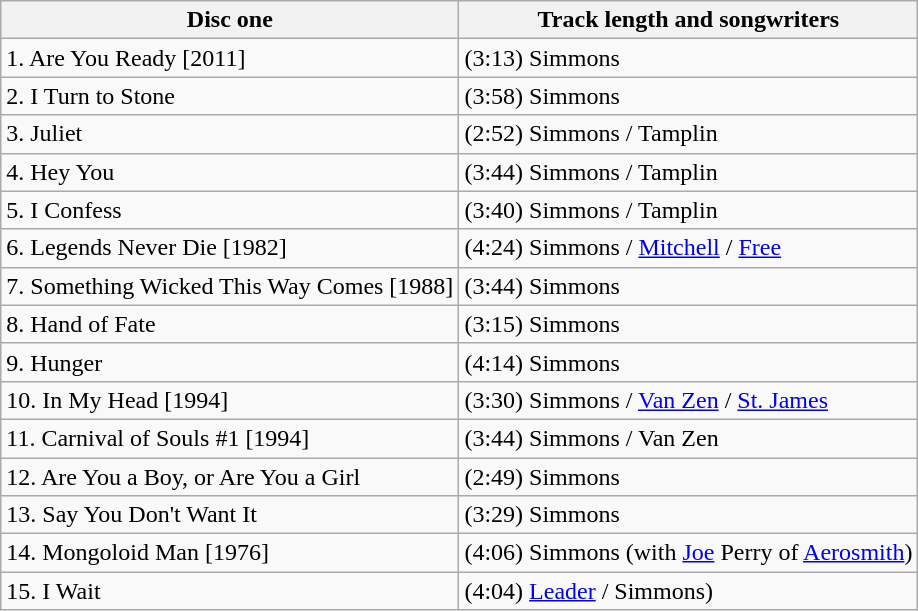<table class="wikitable">
<tr>
<th>Disc one</th>
<th>Track length and songwriters</th>
</tr>
<tr>
<td>1. Are You Ready [2011]</td>
<td>(3:13) Simmons</td>
</tr>
<tr>
<td>2. I Turn to Stone</td>
<td>(3:58) Simmons</td>
</tr>
<tr>
<td>3. Juliet</td>
<td>(2:52) Simmons / Tamplin</td>
</tr>
<tr>
<td>4. Hey You</td>
<td>(3:44) Simmons / Tamplin</td>
</tr>
<tr>
<td>5. I Confess</td>
<td>(3:40) Simmons / Tamplin</td>
</tr>
<tr>
<td>6. Legends Never Die [1982]</td>
<td>(4:24) Simmons / <a href='#'>Mitchell</a> / <a href='#'>Free</a></td>
</tr>
<tr>
<td>7. Something Wicked This Way Comes [1988]</td>
<td>(3:44) Simmons</td>
</tr>
<tr>
<td>8. Hand of Fate</td>
<td>(3:15) Simmons</td>
</tr>
<tr>
<td>9. Hunger</td>
<td>(4:14) Simmons</td>
</tr>
<tr>
<td>10. In My Head [1994]</td>
<td>(3:30) Simmons / <a href='#'>Van Zen</a> / <a href='#'>St. James</a></td>
</tr>
<tr>
<td>11. Carnival of Souls #1 [1994]</td>
<td>(3:44) Simmons / Van Zen</td>
</tr>
<tr>
<td>12. Are You a Boy, or Are You a Girl</td>
<td>(2:49) Simmons</td>
</tr>
<tr>
<td>13. Say You Don't Want It</td>
<td>(3:29) Simmons</td>
</tr>
<tr>
<td>14. Mongoloid Man [1976]</td>
<td>(4:06) Simmons (with <a href='#'>Joe</a> Perry of <a href='#'>Aerosmith</a>)</td>
</tr>
<tr>
<td>15. I Wait</td>
<td>(4:04) <a href='#'>Leader</a> / Simmons)</td>
</tr>
</table>
